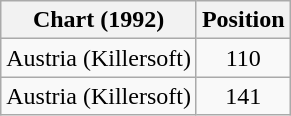<table class="wikitable sortable">
<tr>
<th>Chart (1992)</th>
<th>Position</th>
</tr>
<tr>
<td>Austria (Killersoft)</td>
<td align="center">110</td>
</tr>
<tr>
<td>Austria (Killersoft)</td>
<td align="center">141</td>
</tr>
</table>
